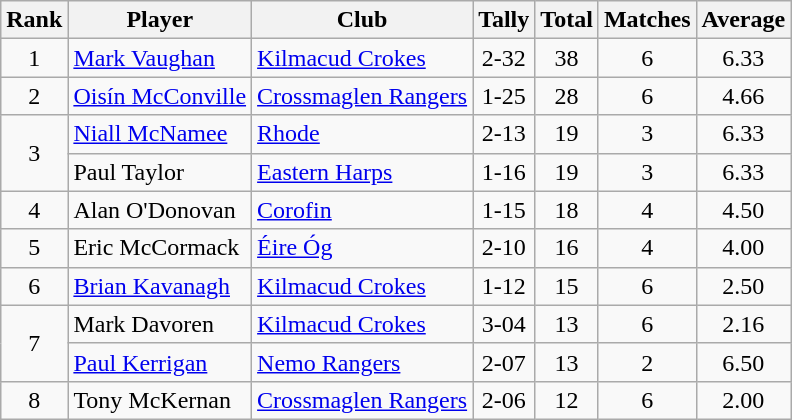<table class="wikitable">
<tr>
<th>Rank</th>
<th>Player</th>
<th>Club</th>
<th>Tally</th>
<th>Total</th>
<th>Matches</th>
<th>Average</th>
</tr>
<tr>
<td rowspan="1" style="text-align:center;">1</td>
<td><a href='#'>Mark Vaughan</a></td>
<td><a href='#'>Kilmacud Crokes</a></td>
<td align=center>2-32</td>
<td align=center>38</td>
<td align=center>6</td>
<td align=center>6.33</td>
</tr>
<tr>
<td rowspan="1" style="text-align:center;">2</td>
<td><a href='#'>Oisín McConville</a></td>
<td><a href='#'>Crossmaglen Rangers</a></td>
<td align=center>1-25</td>
<td align=center>28</td>
<td align=center>6</td>
<td align=center>4.66</td>
</tr>
<tr>
<td rowspan="2" style="text-align:center;">3</td>
<td><a href='#'>Niall McNamee</a></td>
<td><a href='#'>Rhode</a></td>
<td align=center>2-13</td>
<td align=center>19</td>
<td align=center>3</td>
<td align=center>6.33</td>
</tr>
<tr>
<td>Paul Taylor</td>
<td><a href='#'>Eastern Harps</a></td>
<td align=center>1-16</td>
<td align=center>19</td>
<td align=center>3</td>
<td align=center>6.33</td>
</tr>
<tr>
<td rowspan="1" style="text-align:center;">4</td>
<td>Alan O'Donovan</td>
<td><a href='#'>Corofin</a></td>
<td align=center>1-15</td>
<td align=center>18</td>
<td align=center>4</td>
<td align=center>4.50</td>
</tr>
<tr>
<td rowspan="1" style="text-align:center;">5</td>
<td>Eric McCormack</td>
<td><a href='#'>Éire Óg</a></td>
<td align=center>2-10</td>
<td align=center>16</td>
<td align=center>4</td>
<td align=center>4.00</td>
</tr>
<tr>
<td rowspan="1" style="text-align:center;">6</td>
<td><a href='#'>Brian Kavanagh</a></td>
<td><a href='#'>Kilmacud Crokes</a></td>
<td align=center>1-12</td>
<td align=center>15</td>
<td align=center>6</td>
<td align=center>2.50</td>
</tr>
<tr>
<td rowspan="2" style="text-align:center;">7</td>
<td>Mark Davoren</td>
<td><a href='#'>Kilmacud Crokes</a></td>
<td align=center>3-04</td>
<td align=center>13</td>
<td align=center>6</td>
<td align=center>2.16</td>
</tr>
<tr>
<td><a href='#'>Paul Kerrigan</a></td>
<td><a href='#'>Nemo Rangers</a></td>
<td align=center>2-07</td>
<td align=center>13</td>
<td align=center>2</td>
<td align=center>6.50</td>
</tr>
<tr>
<td rowspan="1" style="text-align:center;">8</td>
<td>Tony McKernan</td>
<td><a href='#'>Crossmaglen Rangers</a></td>
<td align=center>2-06</td>
<td align=center>12</td>
<td align=center>6</td>
<td align=center>2.00</td>
</tr>
</table>
